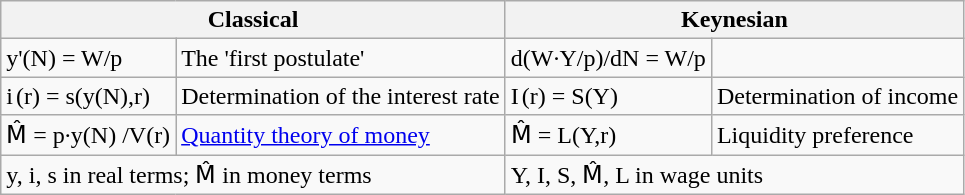<table class="wikitable">
<tr>
<th colspan="2">Classical</th>
<th colspan="2">Keynesian</th>
</tr>
<tr>
<td>y'(N) = W/p</td>
<td>The 'first postulate'</td>
<td>d(W·Y/p)/dN = W/p</td>
</tr>
<tr>
<td>i (r) = s(y(N),r)</td>
<td>Determination of the interest rate</td>
<td>I (r) = S(Y)</td>
<td>Determination of income</td>
</tr>
<tr>
<td>M&#x0302; = p·y(N) /V(r)</td>
<td><a href='#'>Quantity theory of money</a></td>
<td>M&#x0302; = L(Y,r)</td>
<td>Liquidity preference</td>
</tr>
<tr>
<td colspan="2">y, i, s in real terms; M&#x0302; in money terms</td>
<td colspan="2">Y, I, S, M&#x0302;, L in wage units</td>
</tr>
</table>
